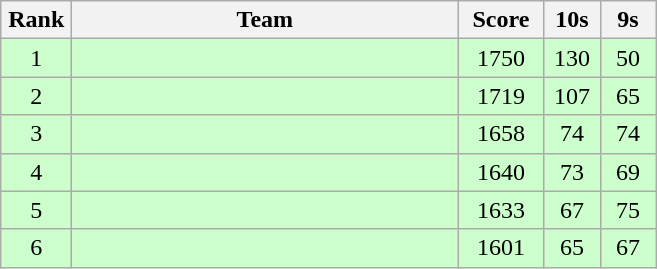<table class=wikitable style="text-align:center">
<tr>
<th width=40>Rank</th>
<th width=250>Team</th>
<th width=50>Score</th>
<th width=30>10s</th>
<th width=30>9s</th>
</tr>
<tr bgcolor="ccffcc">
<td>1</td>
<td align=left></td>
<td>1750</td>
<td>130</td>
<td>50</td>
</tr>
<tr bgcolor="ccffcc">
<td>2</td>
<td align=left></td>
<td>1719</td>
<td>107</td>
<td>65</td>
</tr>
<tr bgcolor="ccffcc">
<td>3</td>
<td align=left></td>
<td>1658</td>
<td>74</td>
<td>74</td>
</tr>
<tr bgcolor="ccffcc">
<td>4</td>
<td align=left></td>
<td>1640</td>
<td>73</td>
<td>69</td>
</tr>
<tr bgcolor="ccffcc">
<td>5</td>
<td align=left></td>
<td>1633</td>
<td>67</td>
<td>75</td>
</tr>
<tr bgcolor="ccffcc">
<td>6</td>
<td align=left></td>
<td>1601</td>
<td>65</td>
<td>67</td>
</tr>
</table>
